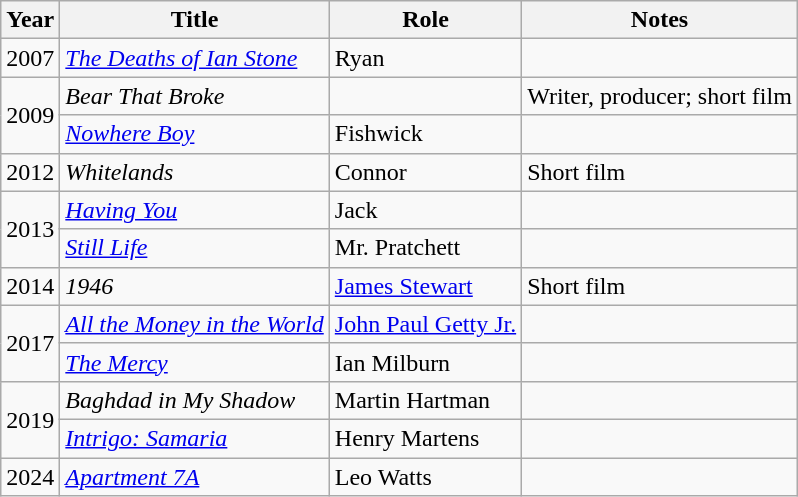<table class="wikitable sortable">
<tr>
<th>Year</th>
<th>Title</th>
<th>Role</th>
<th class="unsortable">Notes</th>
</tr>
<tr>
<td>2007</td>
<td><em><a href='#'>The Deaths of Ian Stone</a></em></td>
<td>Ryan</td>
<td></td>
</tr>
<tr>
<td rowspan="2">2009</td>
<td><em>Bear That Broke</em></td>
<td></td>
<td>Writer, producer; short film</td>
</tr>
<tr>
<td><em><a href='#'>Nowhere Boy</a></em></td>
<td>Fishwick</td>
<td></td>
</tr>
<tr>
<td>2012</td>
<td><em>Whitelands</em></td>
<td>Connor</td>
<td>Short film</td>
</tr>
<tr>
<td rowspan="2">2013</td>
<td><em><a href='#'>Having You</a></em></td>
<td>Jack</td>
<td></td>
</tr>
<tr>
<td><em><a href='#'>Still Life</a></em></td>
<td>Mr. Pratchett</td>
<td></td>
</tr>
<tr>
<td>2014</td>
<td><em>1946</em></td>
<td><a href='#'>James Stewart</a></td>
<td>Short film</td>
</tr>
<tr>
<td rowspan="2">2017</td>
<td><em><a href='#'>All the Money in the World</a></em></td>
<td><a href='#'>John Paul Getty Jr.</a></td>
<td></td>
</tr>
<tr>
<td><em><a href='#'>The Mercy</a></em></td>
<td>Ian Milburn</td>
<td></td>
</tr>
<tr>
<td rowspan="2">2019</td>
<td><em>Baghdad in My Shadow</em></td>
<td>Martin Hartman</td>
<td></td>
</tr>
<tr>
<td><em><a href='#'>Intrigo: Samaria</a></em></td>
<td>Henry Martens</td>
<td></td>
</tr>
<tr>
<td>2024</td>
<td><em><a href='#'>Apartment 7A</a></em></td>
<td>Leo Watts</td>
<td></td>
</tr>
</table>
